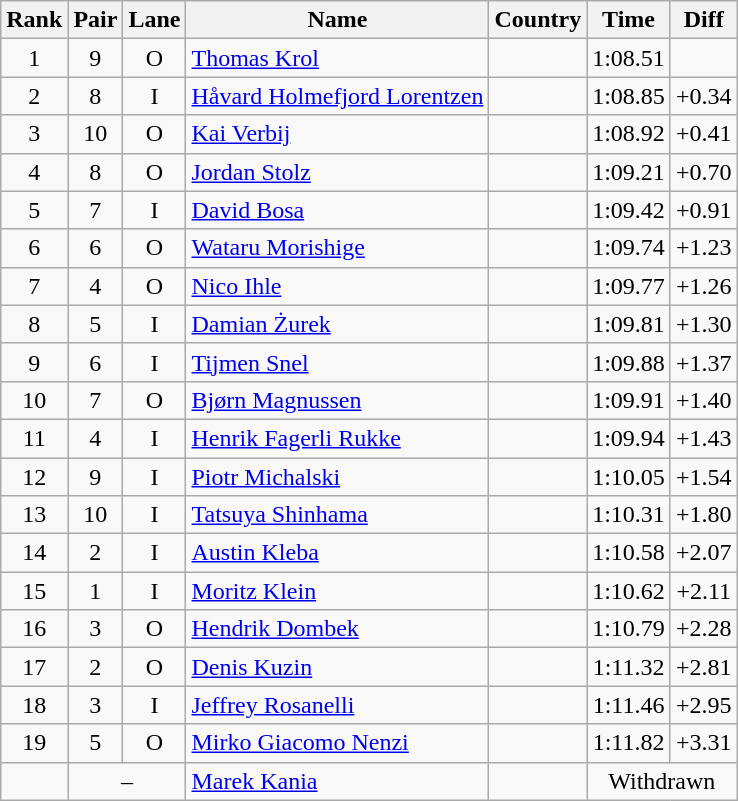<table class="wikitable sortable" style="text-align:center">
<tr>
<th>Rank</th>
<th>Pair</th>
<th>Lane</th>
<th>Name</th>
<th>Country</th>
<th>Time</th>
<th>Diff</th>
</tr>
<tr>
<td>1</td>
<td>9</td>
<td>O</td>
<td align=left><a href='#'>Thomas Krol</a></td>
<td align=left></td>
<td>1:08.51</td>
<td></td>
</tr>
<tr>
<td>2</td>
<td>8</td>
<td>I</td>
<td align=left><a href='#'>Håvard Holmefjord Lorentzen</a></td>
<td align=left></td>
<td>1:08.85</td>
<td>+0.34</td>
</tr>
<tr>
<td>3</td>
<td>10</td>
<td>O</td>
<td align=left><a href='#'>Kai Verbij</a></td>
<td align=left></td>
<td>1:08.92</td>
<td>+0.41</td>
</tr>
<tr>
<td>4</td>
<td>8</td>
<td>O</td>
<td align=left><a href='#'>Jordan Stolz</a></td>
<td align=left></td>
<td>1:09.21</td>
<td>+0.70</td>
</tr>
<tr>
<td>5</td>
<td>7</td>
<td>I</td>
<td align=left><a href='#'>David Bosa</a></td>
<td align=left></td>
<td>1:09.42</td>
<td>+0.91</td>
</tr>
<tr>
<td>6</td>
<td>6</td>
<td>O</td>
<td align=left><a href='#'>Wataru Morishige</a></td>
<td align=left></td>
<td>1:09.74</td>
<td>+1.23</td>
</tr>
<tr>
<td>7</td>
<td>4</td>
<td>O</td>
<td align=left><a href='#'>Nico Ihle</a></td>
<td align=left></td>
<td>1:09.77</td>
<td>+1.26</td>
</tr>
<tr>
<td>8</td>
<td>5</td>
<td>I</td>
<td align=left><a href='#'>Damian Żurek</a></td>
<td align=left></td>
<td>1:09.81</td>
<td>+1.30</td>
</tr>
<tr>
<td>9</td>
<td>6</td>
<td>I</td>
<td align=left><a href='#'>Tijmen Snel</a></td>
<td align=left></td>
<td>1:09.88</td>
<td>+1.37</td>
</tr>
<tr>
<td>10</td>
<td>7</td>
<td>O</td>
<td align=left><a href='#'>Bjørn Magnussen</a></td>
<td align=left></td>
<td>1:09.91</td>
<td>+1.40</td>
</tr>
<tr>
<td>11</td>
<td>4</td>
<td>I</td>
<td align=left><a href='#'>Henrik Fagerli Rukke</a></td>
<td align=left></td>
<td>1:09.94</td>
<td>+1.43</td>
</tr>
<tr>
<td>12</td>
<td>9</td>
<td>I</td>
<td align=left><a href='#'>Piotr Michalski</a></td>
<td align=left></td>
<td>1:10.05</td>
<td>+1.54</td>
</tr>
<tr>
<td>13</td>
<td>10</td>
<td>I</td>
<td align=left><a href='#'>Tatsuya Shinhama</a></td>
<td align=left></td>
<td>1:10.31</td>
<td>+1.80</td>
</tr>
<tr>
<td>14</td>
<td>2</td>
<td>I</td>
<td align=left><a href='#'>Austin Kleba</a></td>
<td align=left></td>
<td>1:10.58</td>
<td>+2.07</td>
</tr>
<tr>
<td>15</td>
<td>1</td>
<td>I</td>
<td align=left><a href='#'>Moritz Klein</a></td>
<td align=left></td>
<td>1:10.62</td>
<td>+2.11</td>
</tr>
<tr>
<td>16</td>
<td>3</td>
<td>O</td>
<td align=left><a href='#'>Hendrik Dombek</a></td>
<td align=left></td>
<td>1:10.79</td>
<td>+2.28</td>
</tr>
<tr>
<td>17</td>
<td>2</td>
<td>O</td>
<td align=left><a href='#'>Denis Kuzin</a></td>
<td align=left></td>
<td>1:11.32</td>
<td>+2.81</td>
</tr>
<tr>
<td>18</td>
<td>3</td>
<td>I</td>
<td align=left><a href='#'>Jeffrey Rosanelli</a></td>
<td align=left></td>
<td>1:11.46</td>
<td>+2.95</td>
</tr>
<tr>
<td>19</td>
<td>5</td>
<td>O</td>
<td align=left><a href='#'>Mirko Giacomo Nenzi</a></td>
<td align=left></td>
<td>1:11.82</td>
<td>+3.31</td>
</tr>
<tr>
<td></td>
<td colspan=2>–</td>
<td align=left><a href='#'>Marek Kania</a></td>
<td align=left></td>
<td colspan="2">Withdrawn</td>
</tr>
</table>
